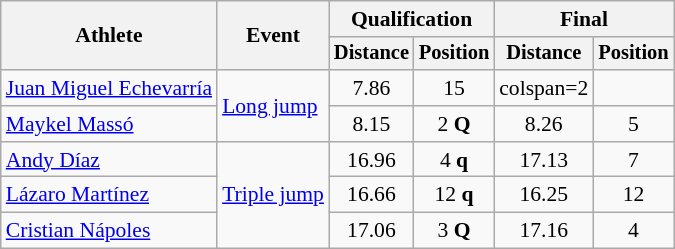<table class=wikitable style=font-size:90%>
<tr>
<th rowspan=2>Athlete</th>
<th rowspan=2>Event</th>
<th colspan=2>Qualification</th>
<th colspan=2>Final</th>
</tr>
<tr style=font-size:95%>
<th>Distance</th>
<th>Position</th>
<th>Distance</th>
<th>Position</th>
</tr>
<tr align=center>
<td align=left><a href='#'>Juan Miguel Echevarría</a></td>
<td align=left rowspan=2><a href='#'>Long jump</a></td>
<td>7.86</td>
<td>15</td>
<td>colspan=2 </td>
</tr>
<tr align=center>
<td align=left><a href='#'>Maykel Massó</a></td>
<td>8.15</td>
<td>2 <strong>Q</strong></td>
<td>8.26</td>
<td>5</td>
</tr>
<tr align=center>
<td align=left><a href='#'>Andy Díaz</a></td>
<td align=left rowspan=3><a href='#'>Triple jump</a></td>
<td>16.96</td>
<td>4 <strong>q</strong></td>
<td>17.13</td>
<td>7</td>
</tr>
<tr align=center>
<td align=left><a href='#'>Lázaro Martínez</a></td>
<td>16.66</td>
<td>12 <strong>q</strong></td>
<td>16.25</td>
<td>12</td>
</tr>
<tr align=center>
<td align=left><a href='#'>Cristian Nápoles</a></td>
<td>17.06</td>
<td>3 <strong>Q</strong></td>
<td>17.16</td>
<td>4</td>
</tr>
</table>
